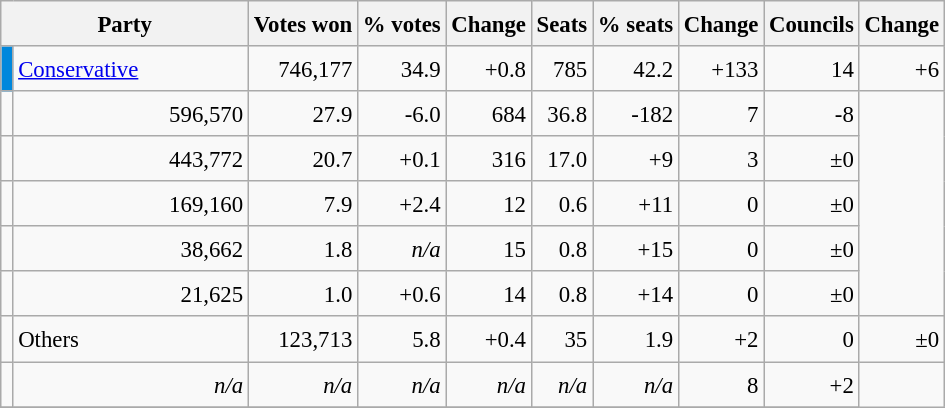<table class="wikitable" style="font-size:95%;line-height:23px">
<tr>
<th colspan="2">Party</th>
<th>Votes won</th>
<th>% votes</th>
<th>Change</th>
<th>Seats</th>
<th>% seats</th>
<th>Change</th>
<th>Councils</th>
<th>Change</th>
</tr>
<tr>
<td width="1" bgcolor=0087DC></td>
<th style="text-align:left; font-weight:normal; background:#F9F9F9" colspan="1" width="150"><a href='#'>Conservative</a></th>
<td align="right">746,177</td>
<td align="right">34.9</td>
<td align="right">+0.8</td>
<td align="right">785</td>
<td align="right">42.2</td>
<td align="right">+133</td>
<td align="right">14</td>
<td align="right">+6</td>
</tr>
<tr>
<td></td>
<td align="right">596,570</td>
<td align="right">27.9</td>
<td align="right">-6.0</td>
<td align="right">684</td>
<td align="right">36.8</td>
<td align="right">-182</td>
<td align="right">7</td>
<td align="right">-8</td>
</tr>
<tr>
<td></td>
<td align="right">443,772</td>
<td align="right">20.7</td>
<td align="right">+0.1</td>
<td align="right">316</td>
<td align="right">17.0</td>
<td align="right">+9</td>
<td align="right">3</td>
<td align="right">±0</td>
</tr>
<tr>
<td></td>
<td align="right">169,160</td>
<td align="right">7.9</td>
<td align="right">+2.4</td>
<td align="right">12</td>
<td align="right">0.6</td>
<td align="right">+11</td>
<td align="right">0</td>
<td align="right">±0</td>
</tr>
<tr>
<td></td>
<td align="right">38,662</td>
<td align="right">1.8</td>
<td align="right"><em>n/a</em></td>
<td align="right">15</td>
<td align="right">0.8</td>
<td align="right">+15</td>
<td align="right">0</td>
<td align="right">±0</td>
</tr>
<tr>
<td></td>
<td align="right">21,625</td>
<td align="right">1.0</td>
<td align="right">+0.6</td>
<td align="right">14</td>
<td align="right">0.8</td>
<td align="right">+14</td>
<td align="right">0</td>
<td align="right">±0</td>
</tr>
<tr>
<td></td>
<td>Others</td>
<td align="right">123,713</td>
<td align="right">5.8</td>
<td align="right">+0.4</td>
<td align="right">35</td>
<td align="right">1.9</td>
<td align="right">+2</td>
<td align="right">0</td>
<td align="right">±0</td>
</tr>
<tr>
<td></td>
<td align="right"><em>n/a</em></td>
<td align="right"><em>n/a</em></td>
<td align="right"><em>n/a</em></td>
<td align="right"><em>n/a</em></td>
<td align="right"><em>n/a</em></td>
<td align="right"><em>n/a</em></td>
<td align="right">8</td>
<td align="right">+2</td>
</tr>
<tr>
</tr>
</table>
